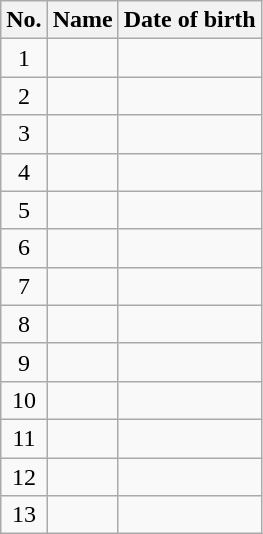<table class="wikitable sortable" style=font-size:100%;text-align:center>
<tr>
<th>No.</th>
<th>Name</th>
<th>Date of birth</th>
</tr>
<tr>
<td>1</td>
<td align=left></td>
<td align=right></td>
</tr>
<tr>
<td>2</td>
<td align=left></td>
<td align=right></td>
</tr>
<tr>
<td>3</td>
<td align=left></td>
<td align=right></td>
</tr>
<tr>
<td>4</td>
<td align=left></td>
<td align=right></td>
</tr>
<tr>
<td>5</td>
<td align=left></td>
<td align=right></td>
</tr>
<tr>
<td>6</td>
<td align=left></td>
<td align=right></td>
</tr>
<tr>
<td>7</td>
<td align=left></td>
<td align=right></td>
</tr>
<tr>
<td>8</td>
<td align=left></td>
<td align=right></td>
</tr>
<tr>
<td>9</td>
<td align=left></td>
<td align=right></td>
</tr>
<tr>
<td>10</td>
<td align=left></td>
<td align=right></td>
</tr>
<tr>
<td>11</td>
<td align=left></td>
<td align=right></td>
</tr>
<tr>
<td>12</td>
<td align=left></td>
<td align=right></td>
</tr>
<tr>
<td>13</td>
<td align=left></td>
<td align=right></td>
</tr>
</table>
